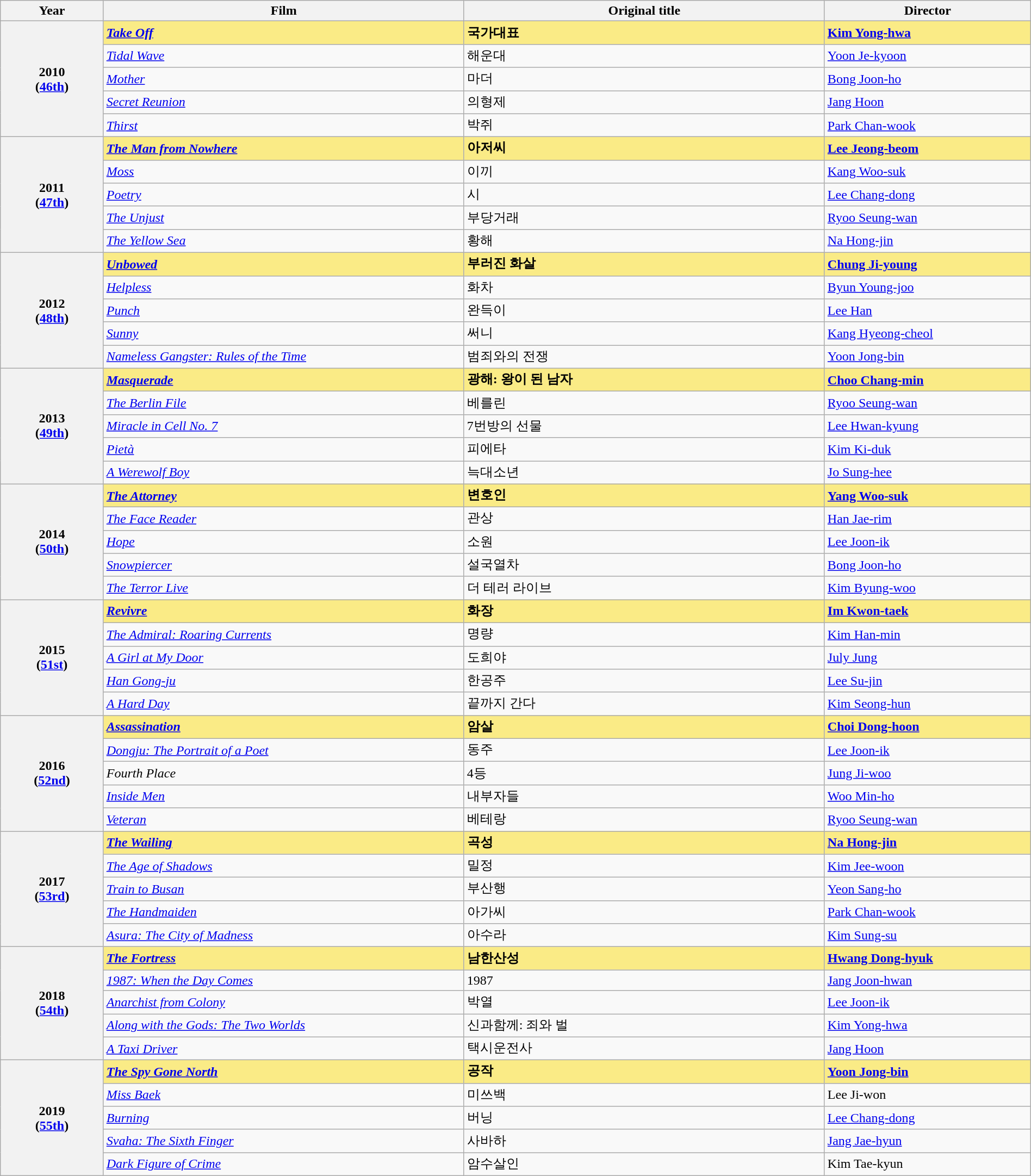<table class="wikitable" width="100%">
<tr>
<th style="width:10%;">Year</th>
<th style="width:35%;">Film</th>
<th style="width:35%;">Original title</th>
<th style="width:20%;">Director</th>
</tr>
<tr>
<th rowspan="5">2010<br>(<a href='#'>46th</a>)</th>
<td style="background:#FAEB86;"><strong><em><a href='#'>Take Off</a> </em></strong></td>
<td style="background:#FAEB86;"><strong>국가대표</strong></td>
<td style="background:#FAEB86;"><strong><a href='#'>Kim Yong-hwa</a></strong></td>
</tr>
<tr>
<td><em><a href='#'>Tidal Wave</a></em></td>
<td>해운대</td>
<td><a href='#'>Yoon Je-kyoon</a></td>
</tr>
<tr>
<td><em><a href='#'>Mother</a></em></td>
<td>마더</td>
<td><a href='#'>Bong Joon-ho</a></td>
</tr>
<tr>
<td><em><a href='#'>Secret Reunion</a></em></td>
<td>의형제</td>
<td><a href='#'>Jang Hoon</a></td>
</tr>
<tr>
<td><em><a href='#'>Thirst</a></em></td>
<td>박쥐</td>
<td><a href='#'>Park Chan-wook</a></td>
</tr>
<tr>
<th rowspan="5">2011<br>(<a href='#'>47th</a>)</th>
<td style="background:#FAEB86;"><strong><em><a href='#'>The Man from Nowhere</a> </em></strong></td>
<td style="background:#FAEB86;"><strong>아저씨</strong></td>
<td style="background:#FAEB86;"><strong><a href='#'>Lee Jeong-beom</a></strong></td>
</tr>
<tr>
<td><em><a href='#'>Moss</a></em></td>
<td>이끼</td>
<td><a href='#'>Kang Woo-suk</a></td>
</tr>
<tr>
<td><em><a href='#'>Poetry</a></em></td>
<td>시</td>
<td><a href='#'>Lee Chang-dong</a></td>
</tr>
<tr>
<td><em><a href='#'>The Unjust</a></em></td>
<td>부당거래</td>
<td><a href='#'>Ryoo Seung-wan</a></td>
</tr>
<tr>
<td><em><a href='#'>The Yellow Sea</a></em></td>
<td>황해</td>
<td><a href='#'>Na Hong-jin</a></td>
</tr>
<tr>
<th rowspan="5">2012<br>(<a href='#'>48th</a>)</th>
<td style="background:#FAEB86;"><strong><em><a href='#'>Unbowed</a> </em></strong></td>
<td style="background:#FAEB86;"><strong>부러진 화살</strong></td>
<td style="background:#FAEB86;"><strong><a href='#'>Chung Ji-young</a></strong></td>
</tr>
<tr>
<td><em><a href='#'>Helpless</a></em></td>
<td>화차</td>
<td><a href='#'>Byun Young-joo</a></td>
</tr>
<tr>
<td><em><a href='#'>Punch</a></em></td>
<td>완득이</td>
<td><a href='#'>Lee Han</a></td>
</tr>
<tr>
<td><em><a href='#'>Sunny</a></em></td>
<td>써니</td>
<td><a href='#'>Kang Hyeong-cheol</a></td>
</tr>
<tr>
<td><em><a href='#'>Nameless Gangster: Rules of the Time</a></em></td>
<td>범죄와의 전쟁</td>
<td><a href='#'>Yoon Jong-bin</a></td>
</tr>
<tr>
<th rowspan="5">2013<br>(<a href='#'>49th</a>)</th>
<td style="background:#FAEB86;"><strong><em><a href='#'>Masquerade</a> </em></strong></td>
<td style="background:#FAEB86;"><strong>광해: 왕이 된 남자</strong></td>
<td style="background:#FAEB86;"><strong><a href='#'>Choo Chang-min</a></strong></td>
</tr>
<tr>
<td><em><a href='#'>The Berlin File</a></em></td>
<td>베를린</td>
<td><a href='#'>Ryoo Seung-wan</a></td>
</tr>
<tr>
<td><em><a href='#'>Miracle in Cell No. 7</a></em></td>
<td>7번방의 선물</td>
<td><a href='#'>Lee Hwan-kyung</a></td>
</tr>
<tr>
<td><em><a href='#'>Pietà</a></em></td>
<td>피에타</td>
<td><a href='#'>Kim Ki-duk</a></td>
</tr>
<tr>
<td><em><a href='#'>A Werewolf Boy</a></em></td>
<td>늑대소년</td>
<td><a href='#'>Jo Sung-hee</a></td>
</tr>
<tr>
<th rowspan="5">2014<br>(<a href='#'>50th</a>)</th>
<td style="background:#FAEB86;"><strong><em><a href='#'>The Attorney</a> </em></strong></td>
<td style="background:#FAEB86;"><strong>변호인</strong></td>
<td style="background:#FAEB86;"><strong><a href='#'>Yang Woo-suk</a></strong></td>
</tr>
<tr>
<td><em><a href='#'>The Face Reader</a></em></td>
<td>관상</td>
<td><a href='#'>Han Jae-rim</a></td>
</tr>
<tr>
<td><em><a href='#'>Hope</a></em></td>
<td>소원</td>
<td><a href='#'>Lee Joon-ik</a></td>
</tr>
<tr>
<td><em><a href='#'>Snowpiercer</a></em></td>
<td>설국열차</td>
<td><a href='#'>Bong Joon-ho</a></td>
</tr>
<tr>
<td><em><a href='#'>The Terror Live</a></em></td>
<td>더 테러 라이브</td>
<td><a href='#'>Kim Byung-woo</a></td>
</tr>
<tr>
<th rowspan="5">2015<br>(<a href='#'>51st</a>)</th>
<td style="background:#FAEB86;"><strong><em><a href='#'>Revivre</a> </em></strong></td>
<td style="background:#FAEB86;"><strong>화장</strong></td>
<td style="background:#FAEB86;"><strong><a href='#'>Im Kwon-taek</a></strong></td>
</tr>
<tr>
<td><em><a href='#'>The Admiral: Roaring Currents</a></em></td>
<td>명량</td>
<td><a href='#'>Kim Han-min</a></td>
</tr>
<tr>
<td><em><a href='#'>A Girl at My Door</a></em></td>
<td>도희야</td>
<td><a href='#'>July Jung</a></td>
</tr>
<tr>
<td><em><a href='#'>Han Gong-ju</a></em></td>
<td>한공주</td>
<td><a href='#'>Lee Su-jin</a></td>
</tr>
<tr>
<td><em><a href='#'>A Hard Day</a></em></td>
<td>끝까지 간다</td>
<td><a href='#'>Kim Seong-hun</a></td>
</tr>
<tr>
<th rowspan="5">2016<br>(<a href='#'>52nd</a>)</th>
<td style="background:#FAEB86;"><strong><em><a href='#'>Assassination</a> </em></strong></td>
<td style="background:#FAEB86;"><strong>암살</strong></td>
<td style="background:#FAEB86;"><strong><a href='#'>Choi Dong-hoon</a></strong></td>
</tr>
<tr>
<td><em><a href='#'>Dongju: The Portrait of a Poet</a></em></td>
<td>동주</td>
<td><a href='#'>Lee Joon-ik</a></td>
</tr>
<tr>
<td><em>Fourth Place</em></td>
<td>4등</td>
<td><a href='#'>Jung Ji-woo</a></td>
</tr>
<tr>
<td><em><a href='#'>Inside Men</a></em></td>
<td>내부자들</td>
<td><a href='#'>Woo Min-ho</a></td>
</tr>
<tr>
<td><em><a href='#'>Veteran</a></em></td>
<td>베테랑</td>
<td><a href='#'>Ryoo Seung-wan</a></td>
</tr>
<tr>
<th rowspan="5">2017<br>(<a href='#'>53rd</a>)</th>
<td style="background:#FAEB86;"><strong><em><a href='#'>The Wailing</a> </em></strong></td>
<td style="background:#FAEB86;"><strong>곡성</strong></td>
<td style="background:#FAEB86;"><strong><a href='#'>Na Hong-jin</a></strong></td>
</tr>
<tr>
<td><em><a href='#'>The Age of Shadows</a></em></td>
<td>밀정</td>
<td><a href='#'>Kim Jee-woon</a></td>
</tr>
<tr>
<td><em><a href='#'>Train to Busan</a></em></td>
<td>부산행</td>
<td><a href='#'>Yeon Sang-ho</a></td>
</tr>
<tr>
<td><em><a href='#'>The Handmaiden</a></em></td>
<td>아가씨</td>
<td><a href='#'>Park Chan-wook</a></td>
</tr>
<tr>
<td><em><a href='#'>Asura: The City of Madness</a></em></td>
<td>아수라</td>
<td><a href='#'>Kim Sung-su</a></td>
</tr>
<tr>
<th rowspan="5">2018<br>(<a href='#'>54th</a>)</th>
<td style="background:#FAEB86;"><strong><em><a href='#'>The Fortress</a> </em></strong></td>
<td style="background:#FAEB86;"><strong>남한산성</strong></td>
<td style="background:#FAEB86;"><strong><a href='#'>Hwang Dong-hyuk</a></strong></td>
</tr>
<tr>
<td><em><a href='#'>1987: When the Day Comes</a></em></td>
<td>1987</td>
<td><a href='#'>Jang Joon-hwan</a></td>
</tr>
<tr>
<td><em><a href='#'>Anarchist from Colony</a></em></td>
<td>박열</td>
<td><a href='#'>Lee Joon-ik</a></td>
</tr>
<tr>
<td><em><a href='#'>Along with the Gods: The Two Worlds</a></em></td>
<td>신과함께: 죄와 벌</td>
<td><a href='#'>Kim Yong-hwa</a></td>
</tr>
<tr>
<td><em><a href='#'>A Taxi Driver</a></em></td>
<td>택시운전사</td>
<td><a href='#'>Jang Hoon</a></td>
</tr>
<tr>
<th rowspan="5">2019<br>(<a href='#'>55th</a>)</th>
<td style="background:#FAEB86;"><strong><em><a href='#'>The Spy Gone North</a> </em></strong></td>
<td style="background:#FAEB86;"><strong>공작</strong></td>
<td style="background:#FAEB86;"><strong><a href='#'>Yoon Jong-bin</a></strong></td>
</tr>
<tr>
<td><em><a href='#'>Miss Baek</a></em></td>
<td>미쓰백</td>
<td>Lee Ji-won</td>
</tr>
<tr>
<td><em><a href='#'>Burning</a></em></td>
<td>버닝</td>
<td><a href='#'>Lee Chang-dong</a></td>
</tr>
<tr>
<td><em><a href='#'>Svaha: The Sixth Finger</a></em></td>
<td>사바하</td>
<td><a href='#'>Jang Jae-hyun</a></td>
</tr>
<tr>
<td><em><a href='#'>Dark Figure of Crime</a></em></td>
<td>암수살인</td>
<td>Kim Tae-kyun</td>
</tr>
</table>
